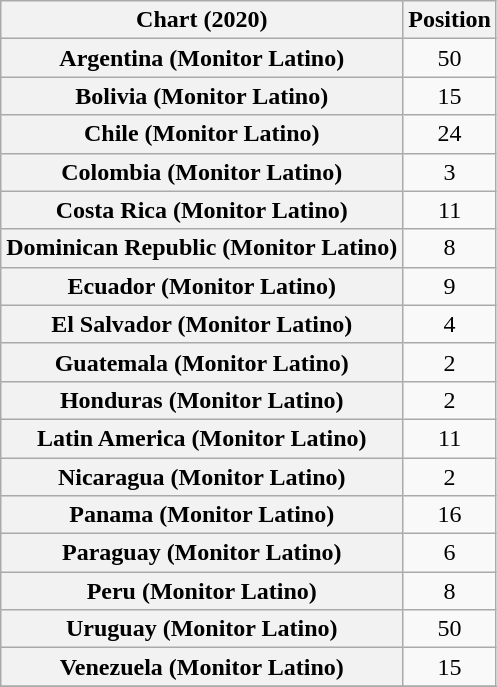<table class="wikitable sortable plainrowheaders" style="text-align:center">
<tr>
<th scope="col">Chart (2020)</th>
<th scope="col">Position</th>
</tr>
<tr>
<th scope="row">Argentina (Monitor Latino)</th>
<td>50</td>
</tr>
<tr>
<th scope="row">Bolivia (Monitor Latino)</th>
<td>15</td>
</tr>
<tr>
<th scope="row">Chile (Monitor Latino)</th>
<td>24</td>
</tr>
<tr>
<th scope="row">Colombia (Monitor Latino)</th>
<td>3</td>
</tr>
<tr>
<th scope="row">Costa Rica (Monitor Latino)</th>
<td>11</td>
</tr>
<tr>
<th scope="row">Dominican Republic (Monitor Latino)</th>
<td>8</td>
</tr>
<tr>
<th scope="row">Ecuador (Monitor Latino)</th>
<td>9</td>
</tr>
<tr>
<th scope="row">El Salvador (Monitor Latino)</th>
<td>4</td>
</tr>
<tr>
<th scope="row">Guatemala (Monitor Latino)</th>
<td>2</td>
</tr>
<tr>
<th scope="row">Honduras (Monitor Latino)</th>
<td>2</td>
</tr>
<tr>
<th scope="row">Latin America (Monitor Latino)</th>
<td>11</td>
</tr>
<tr>
<th scope="row">Nicaragua (Monitor Latino)</th>
<td>2</td>
</tr>
<tr>
<th scope="row">Panama (Monitor Latino)</th>
<td>16</td>
</tr>
<tr>
<th scope="row">Paraguay (Monitor Latino)</th>
<td>6</td>
</tr>
<tr>
<th scope="row">Peru (Monitor Latino)</th>
<td>8</td>
</tr>
<tr>
<th scope="row">Uruguay (Monitor Latino)</th>
<td>50</td>
</tr>
<tr>
<th scope="row">Venezuela (Monitor Latino)</th>
<td>15</td>
</tr>
<tr>
</tr>
</table>
